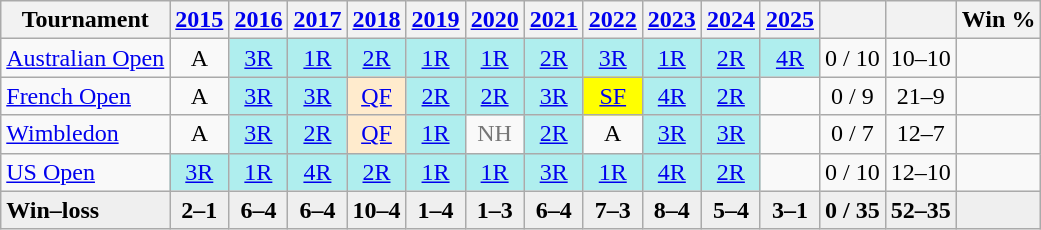<table class=wikitable style=text-align:center>
<tr>
<th>Tournament</th>
<th><a href='#'>2015</a></th>
<th><a href='#'>2016</a></th>
<th><a href='#'>2017</a></th>
<th><a href='#'>2018</a></th>
<th><a href='#'>2019</a></th>
<th><a href='#'>2020</a></th>
<th><a href='#'>2021</a></th>
<th><a href='#'>2022</a></th>
<th><a href='#'>2023</a></th>
<th><a href='#'>2024</a></th>
<th><a href='#'>2025</a></th>
<th></th>
<th></th>
<th>Win %</th>
</tr>
<tr>
<td align=left><a href='#'>Australian Open</a></td>
<td>A</td>
<td bgcolor=afeeee><a href='#'>3R</a></td>
<td bgcolor=afeeee><a href='#'>1R</a></td>
<td bgcolor=afeeee><a href='#'>2R</a></td>
<td bgcolor=afeeee><a href='#'>1R</a></td>
<td bgcolor=afeeee><a href='#'>1R</a></td>
<td bgcolor=afeeee><a href='#'>2R</a></td>
<td bgcolor=afeeee><a href='#'>3R</a></td>
<td bgcolor=afeeee><a href='#'>1R</a></td>
<td bgcolor=afeeee><a href='#'>2R</a></td>
<td bgcolor=afeeee><a href='#'>4R</a></td>
<td>0 / 10</td>
<td>10–10</td>
<td></td>
</tr>
<tr>
<td align=left><a href='#'>French Open</a></td>
<td>A</td>
<td bgcolor=afeeee><a href='#'>3R</a></td>
<td bgcolor=afeeee><a href='#'>3R</a></td>
<td bgcolor=ffebcd><a href='#'>QF</a></td>
<td bgcolor=afeeee><a href='#'>2R</a></td>
<td bgcolor=afeeee><a href='#'>2R</a></td>
<td bgcolor=afeeee><a href='#'>3R</a></td>
<td bgcolor=yellow><a href='#'>SF</a></td>
<td bgcolor=afeeee><a href='#'>4R</a></td>
<td bgcolor=afeeee><a href='#'>2R</a></td>
<td></td>
<td>0 / 9</td>
<td>21–9</td>
<td></td>
</tr>
<tr>
<td align=left><a href='#'>Wimbledon</a></td>
<td>A</td>
<td bgcolor=afeeee><a href='#'>3R</a></td>
<td bgcolor=afeeee><a href='#'>2R</a></td>
<td bgcolor=ffebcd><a href='#'>QF</a></td>
<td bgcolor=afeeee><a href='#'>1R</a></td>
<td style=color:#767676>NH</td>
<td bgcolor=afeeee><a href='#'>2R</a></td>
<td>A</td>
<td bgcolor=afeeee><a href='#'>3R</a></td>
<td bgcolor=afeeee><a href='#'>3R</a></td>
<td></td>
<td>0 / 7</td>
<td>12–7</td>
<td></td>
</tr>
<tr>
<td align=left><a href='#'>US Open</a></td>
<td bgcolor=afeeee><a href='#'>3R</a></td>
<td bgcolor=afeeee><a href='#'>1R</a></td>
<td bgcolor=afeeee><a href='#'>4R</a></td>
<td bgcolor=afeeee><a href='#'>2R</a></td>
<td bgcolor=afeeee><a href='#'>1R</a></td>
<td bgcolor=afeeee><a href='#'>1R</a></td>
<td bgcolor=afeeee><a href='#'>3R</a></td>
<td bgcolor=afeeee><a href='#'>1R</a></td>
<td bgcolor=afeeee><a href='#'>4R</a></td>
<td bgcolor=afeeee><a href='#'>2R</a></td>
<td></td>
<td>0 / 10</td>
<td>12–10</td>
<td></td>
</tr>
<tr style=background:#efefef;font-weight:bold>
<td style=text-align:left>Win–loss</td>
<td>2–1</td>
<td>6–4</td>
<td>6–4</td>
<td>10–4</td>
<td>1–4</td>
<td>1–3</td>
<td>6–4</td>
<td>7–3</td>
<td>8–4</td>
<td>5–4</td>
<td>3–1</td>
<td>0 / 35</td>
<td>52–35</td>
<td></td>
</tr>
</table>
